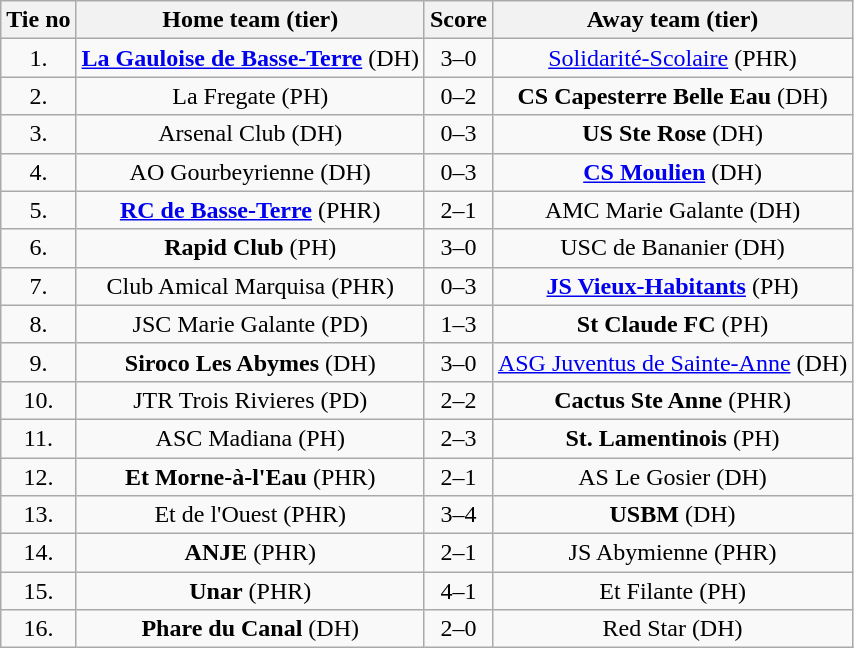<table class="wikitable" style="text-align: center">
<tr>
<th>Tie no</th>
<th>Home team (tier)</th>
<th>Score</th>
<th>Away team (tier)</th>
</tr>
<tr>
<td>1.</td>
<td> <strong><a href='#'>La Gauloise de Basse-Terre</a></strong> (DH)</td>
<td>3–0</td>
<td><a href='#'>Solidarité-Scolaire</a> (PHR) </td>
</tr>
<tr>
<td>2.</td>
<td> La Fregate (PH)</td>
<td>0–2</td>
<td><strong>CS Capesterre Belle Eau</strong> (DH) </td>
</tr>
<tr>
<td>3.</td>
<td> Arsenal Club (DH)</td>
<td>0–3</td>
<td><strong>US Ste Rose</strong> (DH) </td>
</tr>
<tr>
<td>4.</td>
<td> AO Gourbeyrienne (DH)</td>
<td>0–3</td>
<td><strong><a href='#'>CS Moulien</a></strong> (DH) </td>
</tr>
<tr>
<td>5.</td>
<td> <strong><a href='#'>RC de Basse-Terre</a></strong> (PHR)</td>
<td>2–1</td>
<td>AMC Marie Galante (DH) </td>
</tr>
<tr>
<td>6.</td>
<td> <strong>Rapid Club</strong> (PH)</td>
<td>3–0</td>
<td>USC de Bananier (DH) </td>
</tr>
<tr>
<td>7.</td>
<td> Club Amical Marquisa (PHR)</td>
<td>0–3</td>
<td><strong><a href='#'>JS Vieux-Habitants</a></strong> (PH) </td>
</tr>
<tr>
<td>8.</td>
<td> JSC Marie Galante (PD)</td>
<td>1–3</td>
<td><strong>St Claude FC</strong> (PH) </td>
</tr>
<tr>
<td>9.</td>
<td> <strong>Siroco Les Abymes</strong> (DH)</td>
<td>3–0</td>
<td><a href='#'>ASG Juventus de Sainte-Anne</a> (DH) </td>
</tr>
<tr>
<td>10.</td>
<td> JTR Trois Rivieres (PD)</td>
<td>2–2 </td>
<td><strong>Cactus Ste Anne</strong> (PHR) </td>
</tr>
<tr>
<td>11.</td>
<td> ASC Madiana (PH)</td>
<td>2–3</td>
<td><strong>St. Lamentinois</strong> (PH) </td>
</tr>
<tr>
<td>12.</td>
<td> <strong>Et Morne-à-l'Eau</strong> (PHR)</td>
<td>2–1</td>
<td>AS Le Gosier (DH) </td>
</tr>
<tr>
<td>13.</td>
<td> Et de l'Ouest (PHR)</td>
<td>3–4</td>
<td><strong>USBM</strong> (DH) </td>
</tr>
<tr>
<td>14.</td>
<td> <strong>ANJE</strong> (PHR)</td>
<td>2–1</td>
<td>JS Abymienne (PHR) </td>
</tr>
<tr>
<td>15.</td>
<td> <strong>Unar</strong> (PHR)</td>
<td>4–1</td>
<td>Et Filante (PH) </td>
</tr>
<tr>
<td>16.</td>
<td> <strong>Phare du Canal</strong> (DH)</td>
<td>2–0</td>
<td>Red Star (DH) </td>
</tr>
</table>
